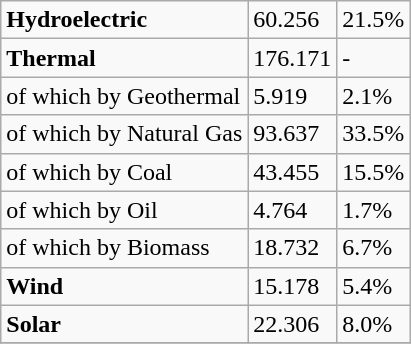<table class="wikitable">
<tr>
<td style="font-weight:bold;">Hydroelectric</td>
<td>60.256</td>
<td>21.5%</td>
</tr>
<tr>
<td style="font-weight:bold;">Thermal</td>
<td>176.171</td>
<td>-</td>
</tr>
<tr>
<td>of which by Geothermal</td>
<td>5.919</td>
<td>2.1%</td>
</tr>
<tr>
<td>of which by Natural Gas</td>
<td>93.637</td>
<td>33.5%</td>
</tr>
<tr>
<td>of which by Coal</td>
<td>43.455</td>
<td>15.5%</td>
</tr>
<tr>
<td>of which by Oil</td>
<td>4.764</td>
<td>1.7%</td>
</tr>
<tr>
<td>of which by Biomass</td>
<td>18.732</td>
<td>6.7%</td>
</tr>
<tr>
<td style="font-weight:bold;">Wind</td>
<td>15.178</td>
<td>5.4%</td>
</tr>
<tr>
<td style="font-weight:bold;">Solar</td>
<td>22.306</td>
<td>8.0%</td>
</tr>
<tr>
</tr>
</table>
